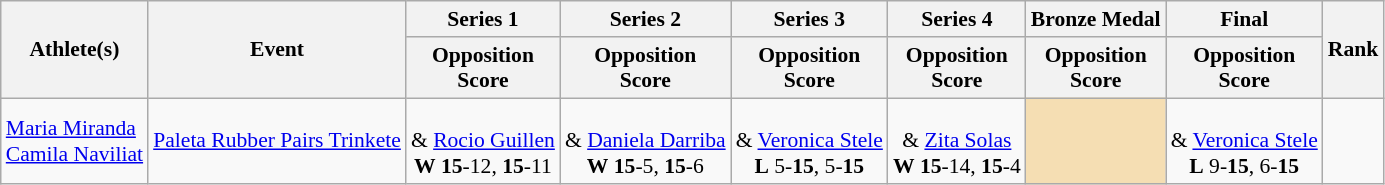<table class="wikitable" style="font-size:90%">
<tr>
<th rowspan="2">Athlete(s)</th>
<th rowspan="2">Event</th>
<th>Series 1</th>
<th>Series 2</th>
<th>Series 3</th>
<th>Series 4</th>
<th>Bronze Medal</th>
<th>Final</th>
<th rowspan="2">Rank</th>
</tr>
<tr>
<th>Opposition <br> Score</th>
<th>Opposition <br> Score</th>
<th>Opposition <br> Score</th>
<th>Opposition <br> Score</th>
<th>Opposition <br> Score</th>
<th>Opposition <br> Score</th>
</tr>
<tr>
<td><a href='#'>Maria Miranda</a><br><a href='#'>Camila Naviliat</a></td>
<td><a href='#'>Paleta Rubber Pairs Trinkete</a></td>
<td align=center> <br> & <a href='#'>Rocio Guillen</a><br><strong>W</strong> <strong>15</strong>-12, <strong>15</strong>-11</td>
<td align=center> <br> & <a href='#'>Daniela Darriba</a><br><strong>W</strong> <strong>15</strong>-5, <strong>15</strong>-6</td>
<td align=center> <br> & <a href='#'>Veronica Stele</a><br><strong>L</strong> 5-<strong>15</strong>, 5-<strong>15</strong></td>
<td align=center> <br> & <a href='#'>Zita Solas</a><br><strong>W</strong> <strong>15</strong>-14, <strong>15</strong>-4</td>
<td align=center bgcolor=wheat></td>
<td align=center> <br> & <a href='#'>Veronica Stele</a><br><strong>L</strong> 9-<strong>15</strong>, 6-<strong>15</strong><br></td>
</tr>
</table>
